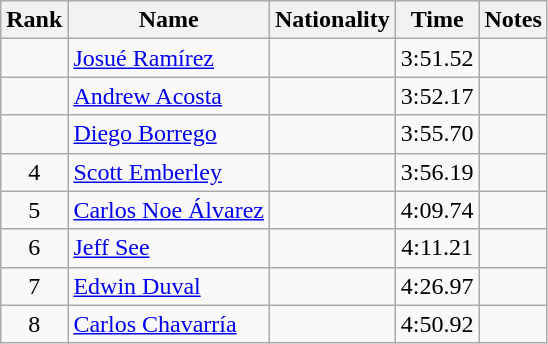<table class="wikitable sortable" style="text-align:center">
<tr>
<th>Rank</th>
<th>Name</th>
<th>Nationality</th>
<th>Time</th>
<th>Notes</th>
</tr>
<tr>
<td align=center></td>
<td align=left><a href='#'>Josué Ramírez</a></td>
<td align=left></td>
<td>3:51.52</td>
<td></td>
</tr>
<tr>
<td align=center></td>
<td align=left><a href='#'>Andrew Acosta</a></td>
<td align=left></td>
<td>3:52.17</td>
<td></td>
</tr>
<tr>
<td align=center></td>
<td align=left><a href='#'>Diego Borrego</a></td>
<td align=left></td>
<td>3:55.70</td>
<td></td>
</tr>
<tr>
<td align=center>4</td>
<td align=left><a href='#'>Scott Emberley</a></td>
<td align=left></td>
<td>3:56.19</td>
<td></td>
</tr>
<tr>
<td align=center>5</td>
<td align=left><a href='#'>Carlos Noe Álvarez</a></td>
<td align=left></td>
<td>4:09.74</td>
<td></td>
</tr>
<tr>
<td align=center>6</td>
<td align=left><a href='#'>Jeff See</a></td>
<td align=left></td>
<td>4:11.21</td>
<td></td>
</tr>
<tr>
<td align=center>7</td>
<td align=left><a href='#'>Edwin Duval</a></td>
<td align=left></td>
<td>4:26.97</td>
<td></td>
</tr>
<tr>
<td align=center>8</td>
<td align=left><a href='#'>Carlos Chavarría</a></td>
<td align=left></td>
<td>4:50.92</td>
<td></td>
</tr>
</table>
